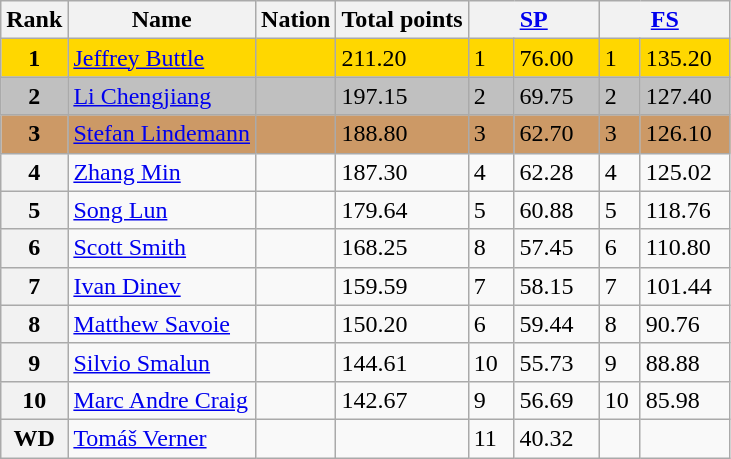<table class="wikitable">
<tr>
<th>Rank</th>
<th>Name</th>
<th>Nation</th>
<th>Total points</th>
<th colspan="2" width="80px"><a href='#'>SP</a></th>
<th colspan="2" width="80px"><a href='#'>FS</a></th>
</tr>
<tr bgcolor="gold">
<td align="center"><strong>1</strong></td>
<td><a href='#'>Jeffrey Buttle</a></td>
<td></td>
<td>211.20</td>
<td>1</td>
<td>76.00</td>
<td>1</td>
<td>135.20</td>
</tr>
<tr bgcolor="silver">
<td align="center"><strong>2</strong></td>
<td><a href='#'>Li Chengjiang</a></td>
<td></td>
<td>197.15</td>
<td>2</td>
<td>69.75</td>
<td>2</td>
<td>127.40</td>
</tr>
<tr bgcolor="cc9966">
<td align="center"><strong>3</strong></td>
<td><a href='#'>Stefan Lindemann</a></td>
<td></td>
<td>188.80</td>
<td>3</td>
<td>62.70</td>
<td>3</td>
<td>126.10</td>
</tr>
<tr>
<th>4</th>
<td><a href='#'>Zhang Min</a></td>
<td></td>
<td>187.30</td>
<td>4</td>
<td>62.28</td>
<td>4</td>
<td>125.02</td>
</tr>
<tr>
<th>5</th>
<td><a href='#'>Song Lun</a></td>
<td></td>
<td>179.64</td>
<td>5</td>
<td>60.88</td>
<td>5</td>
<td>118.76</td>
</tr>
<tr>
<th>6</th>
<td><a href='#'>Scott Smith</a></td>
<td></td>
<td>168.25</td>
<td>8</td>
<td>57.45</td>
<td>6</td>
<td>110.80</td>
</tr>
<tr>
<th>7</th>
<td><a href='#'>Ivan Dinev</a></td>
<td></td>
<td>159.59</td>
<td>7</td>
<td>58.15</td>
<td>7</td>
<td>101.44</td>
</tr>
<tr>
<th>8</th>
<td><a href='#'>Matthew Savoie</a></td>
<td></td>
<td>150.20</td>
<td>6</td>
<td>59.44</td>
<td>8</td>
<td>90.76</td>
</tr>
<tr>
<th>9</th>
<td><a href='#'>Silvio Smalun</a></td>
<td></td>
<td>144.61</td>
<td>10</td>
<td>55.73</td>
<td>9</td>
<td>88.88</td>
</tr>
<tr>
<th>10</th>
<td><a href='#'>Marc Andre Craig</a></td>
<td></td>
<td>142.67</td>
<td>9</td>
<td>56.69</td>
<td>10</td>
<td>85.98</td>
</tr>
<tr>
<th>WD</th>
<td><a href='#'>Tomáš Verner</a></td>
<td></td>
<td></td>
<td>11</td>
<td>40.32</td>
<td></td>
<td></td>
</tr>
</table>
